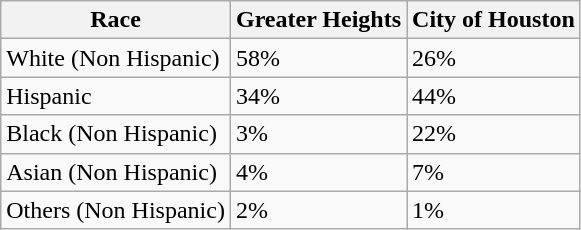<table class="wikitable">
<tr>
<th>Race</th>
<th>Greater Heights</th>
<th>City of Houston</th>
</tr>
<tr>
<td>White (Non Hispanic)</td>
<td>58%</td>
<td>26%</td>
</tr>
<tr>
<td>Hispanic</td>
<td>34%</td>
<td>44%</td>
</tr>
<tr>
<td>Black (Non Hispanic)</td>
<td>3%</td>
<td>22%</td>
</tr>
<tr>
<td>Asian (Non Hispanic)</td>
<td>4%</td>
<td>7%</td>
</tr>
<tr>
<td>Others (Non Hispanic)</td>
<td>2%</td>
<td>1%</td>
</tr>
</table>
